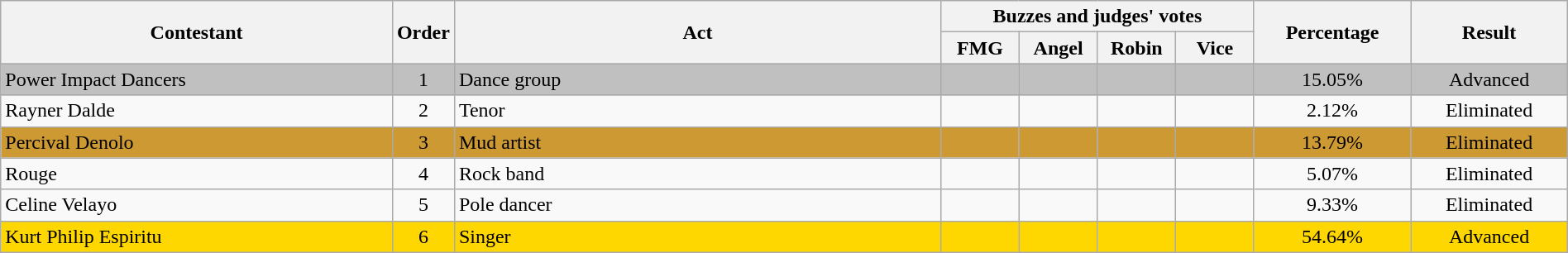<table class="wikitable" style="text-align:center; width:100%;">
<tr>
<th rowspan="2" style="width:25%;">Contestant</th>
<th rowspan="2" style="width:03%;">Order</th>
<th rowspan="2">Act</th>
<th colspan="4" style="width:20%;">Buzzes and judges' votes</th>
<th rowspan="2" style="width:10%;">Percentage</th>
<th rowspan="2" style="width:10%;">Result</th>
</tr>
<tr>
<th style="width:05%;">FMG</th>
<th style="width:05%;">Angel</th>
<th style="width:05%;">Robin</th>
<th style="width:05%;">Vice</th>
</tr>
<tr bgcolor=silver>
<td scope="row" align="left">Power Impact Dancers </td>
<td>1</td>
<td align="left">Dance group</td>
<td></td>
<td></td>
<td></td>
<td></td>
<td>15.05%</td>
<td>Advanced</td>
</tr>
<tr>
<td scope="row" align="left">Rayner Dalde</td>
<td>2</td>
<td align="left">Tenor</td>
<td></td>
<td></td>
<td></td>
<td></td>
<td>2.12%</td>
<td>Eliminated</td>
</tr>
<tr bgcolor=#CC9933>
<td scope="row" align="left">Percival Denolo</td>
<td>3</td>
<td align="left">Mud artist</td>
<td></td>
<td></td>
<td></td>
<td></td>
<td>13.79%</td>
<td>Eliminated</td>
</tr>
<tr>
<td scope="row" align="left">Rouge</td>
<td>4</td>
<td align="left">Rock band</td>
<td></td>
<td></td>
<td></td>
<td></td>
<td>5.07%</td>
<td>Eliminated</td>
</tr>
<tr>
<td scope="row" align="left">Celine Velayo</td>
<td>5</td>
<td align="left">Pole dancer</td>
<td></td>
<td></td>
<td></td>
<td></td>
<td>9.33%</td>
<td>Eliminated</td>
</tr>
<tr bgcolor=gold>
<td scope="row" align="left">Kurt Philip Espiritu</td>
<td>6</td>
<td align="left">Singer</td>
<td></td>
<td></td>
<td></td>
<td></td>
<td>54.64%</td>
<td>Advanced</td>
</tr>
</table>
